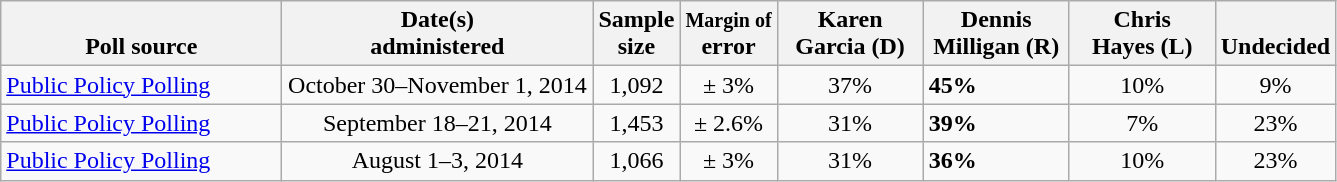<table class="wikitable">
<tr valign= bottom>
<th style="width:180px;">Poll source</th>
<th style="width:200px;">Date(s)<br>administered</th>
<th class=small>Sample<br>size</th>
<th class=small><small>Margin of</small><br>error</th>
<th style="width:90px;">Karen<br>Garcia (D)</th>
<th style="width:90px;">Dennis<br>Milligan (R)</th>
<th style="width:90px;">Chris<br>Hayes (L)</th>
<th style="width:50px;">Undecided</th>
</tr>
<tr>
<td><a href='#'>Public Policy Polling</a></td>
<td align=center>October 30–November 1, 2014</td>
<td align=center>1,092</td>
<td align=center>± 3%</td>
<td align=center>37%</td>
<td><strong>45%</strong></td>
<td align=center>10%</td>
<td align=center>9%</td>
</tr>
<tr>
<td><a href='#'>Public Policy Polling</a></td>
<td align=center>September 18–21, 2014</td>
<td align=center>1,453</td>
<td align=center>± 2.6%</td>
<td align=center>31%</td>
<td><strong>39%</strong></td>
<td align=center>7%</td>
<td align=center>23%</td>
</tr>
<tr>
<td><a href='#'>Public Policy Polling</a></td>
<td align=center>August 1–3, 2014</td>
<td align=center>1,066</td>
<td align=center>± 3%</td>
<td align=center>31%</td>
<td><strong>36%</strong></td>
<td align=center>10%</td>
<td align=center>23%</td>
</tr>
</table>
